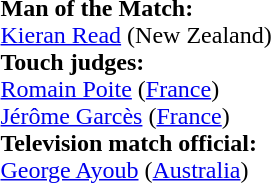<table style="width:100%">
<tr>
<td><br><strong>Man of the Match:</strong>
<br><a href='#'>Kieran Read</a> (New Zealand)<br><strong>Touch judges:</strong>
<br><a href='#'>Romain Poite</a> (<a href='#'>France</a>)
<br><a href='#'>Jérôme Garcès</a> (<a href='#'>France</a>)
<br><strong>Television match official:</strong>
<br><a href='#'>George Ayoub</a> (<a href='#'>Australia</a>)</td>
</tr>
</table>
